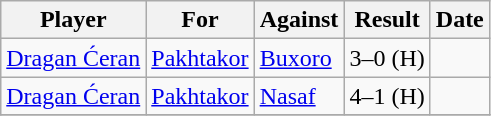<table class="wikitable">
<tr>
<th>Player</th>
<th>For</th>
<th>Against</th>
<th style="text-align:center">Result</th>
<th>Date</th>
</tr>
<tr>
<td> <a href='#'>Dragan Ćeran</a></td>
<td><a href='#'>Pakhtakor</a></td>
<td><a href='#'>Buxoro</a></td>
<td align="center">3–0 (H)</td>
<td></td>
</tr>
<tr>
<td> <a href='#'>Dragan Ćeran</a></td>
<td><a href='#'>Pakhtakor</a></td>
<td><a href='#'>Nasaf</a></td>
<td align="center">4–1 (H)</td>
<td></td>
</tr>
<tr>
</tr>
</table>
